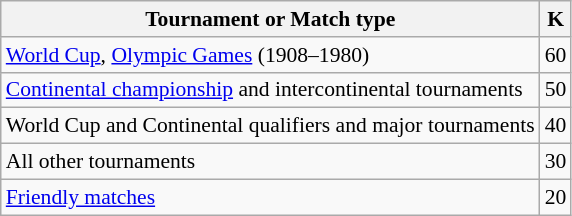<table class="wikitable" style="font-size: 90%;">
<tr>
<th>Tournament or Match type</th>
<th>K</th>
</tr>
<tr>
<td><a href='#'>World Cup</a>, <a href='#'>Olympic Games</a> (1908–1980)</td>
<td>60</td>
</tr>
<tr>
<td><a href='#'>Continental championship</a> and intercontinental tournaments</td>
<td>50</td>
</tr>
<tr>
<td>World Cup and Continental qualifiers and major tournaments</td>
<td>40</td>
</tr>
<tr>
<td>All other tournaments</td>
<td>30</td>
</tr>
<tr>
<td><a href='#'>Friendly matches</a></td>
<td>20</td>
</tr>
</table>
